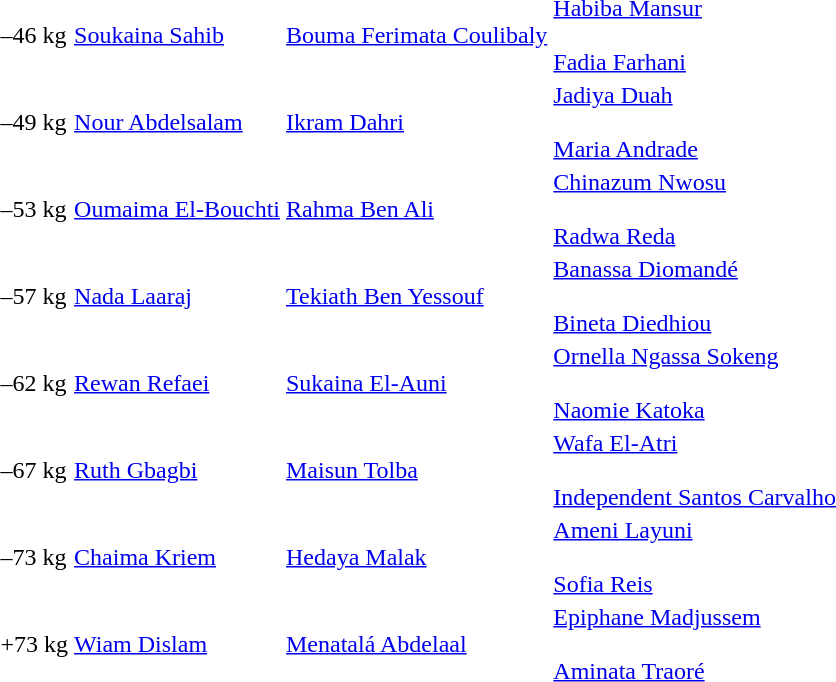<table>
<tr>
<td>–46 kg</td>
<td><a href='#'>Soukaina Sahib</a> <br></td>
<td><a href='#'>Bouma Ferimata Coulibaly</a> <br></td>
<td><a href='#'>Habiba Mansur</a> <br><br> <a href='#'>Fadia Farhani</a> <br></td>
</tr>
<tr>
<td>–49 kg</td>
<td><a href='#'>Nour Abdelsalam</a> <br></td>
<td><a href='#'>Ikram Dahri</a> <br></td>
<td><a href='#'>Jadiya Duah</a> <br><br> <a href='#'>Maria Andrade</a> <br></td>
</tr>
<tr>
<td>–53 kg</td>
<td><a href='#'>Oumaima El-Bouchti</a> <br></td>
<td><a href='#'>Rahma Ben Ali</a> <br></td>
<td><a href='#'>Chinazum Nwosu</a> <br><br> <a href='#'>Radwa Reda</a> <br></td>
</tr>
<tr>
<td>–57 kg</td>
<td><a href='#'>Nada Laaraj</a> <br></td>
<td><a href='#'>Tekiath Ben Yessouf</a> <br></td>
<td><a href='#'>Banassa Diomandé</a> <br><br> <a href='#'>Bineta Diedhiou</a> <br></td>
</tr>
<tr>
<td>–62 kg</td>
<td><a href='#'>Rewan Refaei</a> <br></td>
<td><a href='#'>Sukaina El-Auni</a> <br></td>
<td><a href='#'>Ornella Ngassa Sokeng</a> <br><br> <a href='#'>Naomie Katoka</a> <br></td>
</tr>
<tr>
<td>–67 kg</td>
<td><a href='#'>Ruth Gbagbi</a> <br></td>
<td><a href='#'>Maisun Tolba</a> <br></td>
<td><a href='#'>Wafa El-Atri</a> <br><br> <a href='#'>Independent Santos Carvalho</a> <br></td>
</tr>
<tr>
<td>–73 kg</td>
<td><a href='#'>Chaima Kriem</a> <br></td>
<td><a href='#'>Hedaya Malak</a> <br></td>
<td><a href='#'>Ameni Layuni</a> <br><br> <a href='#'>Sofia Reis</a> <br></td>
</tr>
<tr>
<td>+73 kg</td>
<td><a href='#'>Wiam Dislam</a> <br></td>
<td><a href='#'>Menatalá Abdelaal</a> <br></td>
<td><a href='#'>Epiphane Madjussem</a> <br><br> <a href='#'>Aminata Traoré</a> <br></td>
</tr>
</table>
